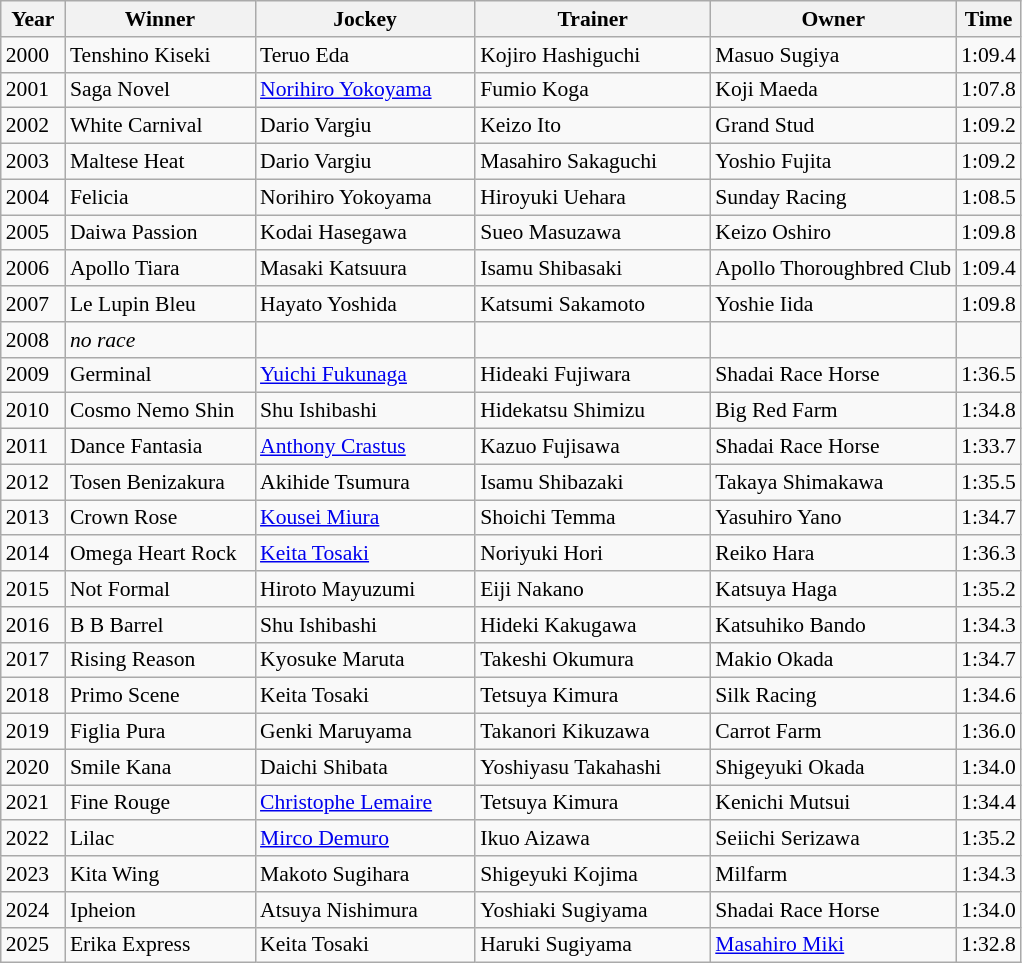<table class="wikitable sortable" style="font-size:90%">
<tr>
<th width="36px">Year<br></th>
<th width="120px">Winner<br></th>
<th width="140px">Jockey<br></th>
<th width="150px">Trainer<br></th>
<th>Owner</th>
<th>Time<br></th>
</tr>
<tr>
<td>2000</td>
<td>Tenshino Kiseki</td>
<td>Teruo Eda</td>
<td>Kojiro Hashiguchi</td>
<td>Masuo Sugiya</td>
<td>1:09.4</td>
</tr>
<tr>
<td>2001</td>
<td>Saga Novel</td>
<td><a href='#'>Norihiro Yokoyama</a></td>
<td>Fumio Koga</td>
<td>Koji Maeda</td>
<td>1:07.8</td>
</tr>
<tr>
<td>2002</td>
<td>White Carnival</td>
<td>Dario Vargiu</td>
<td>Keizo Ito</td>
<td>Grand Stud</td>
<td>1:09.2</td>
</tr>
<tr>
<td>2003</td>
<td>Maltese Heat</td>
<td>Dario Vargiu</td>
<td>Masahiro Sakaguchi</td>
<td>Yoshio Fujita</td>
<td>1:09.2</td>
</tr>
<tr>
<td>2004</td>
<td>Felicia</td>
<td>Norihiro Yokoyama</td>
<td>Hiroyuki Uehara</td>
<td>Sunday Racing</td>
<td>1:08.5</td>
</tr>
<tr>
<td>2005</td>
<td>Daiwa Passion</td>
<td>Kodai Hasegawa</td>
<td>Sueo Masuzawa</td>
<td>Keizo Oshiro</td>
<td>1:09.8</td>
</tr>
<tr>
<td>2006</td>
<td>Apollo Tiara</td>
<td>Masaki Katsuura</td>
<td>Isamu Shibasaki</td>
<td>Apollo Thoroughbred Club</td>
<td>1:09.4</td>
</tr>
<tr>
<td>2007</td>
<td>Le Lupin Bleu</td>
<td>Hayato Yoshida</td>
<td>Katsumi Sakamoto</td>
<td>Yoshie Iida</td>
<td>1:09.8</td>
</tr>
<tr>
<td>2008</td>
<td><em>no race</em></td>
<td></td>
<td></td>
<td></td>
<td></td>
</tr>
<tr>
<td>2009</td>
<td>Germinal</td>
<td><a href='#'>Yuichi Fukunaga</a></td>
<td>Hideaki Fujiwara</td>
<td>Shadai Race Horse</td>
<td>1:36.5</td>
</tr>
<tr>
<td>2010</td>
<td>Cosmo Nemo Shin</td>
<td>Shu Ishibashi</td>
<td>Hidekatsu Shimizu</td>
<td>Big Red Farm</td>
<td>1:34.8</td>
</tr>
<tr>
<td>2011</td>
<td>Dance Fantasia</td>
<td><a href='#'>Anthony Crastus</a></td>
<td>Kazuo Fujisawa</td>
<td>Shadai Race Horse</td>
<td>1:33.7</td>
</tr>
<tr>
<td>2012</td>
<td>Tosen Benizakura</td>
<td>Akihide Tsumura</td>
<td>Isamu Shibazaki</td>
<td>Takaya Shimakawa</td>
<td>1:35.5</td>
</tr>
<tr>
<td>2013</td>
<td>Crown Rose</td>
<td><a href='#'>Kousei Miura</a></td>
<td>Shoichi Temma</td>
<td>Yasuhiro Yano</td>
<td>1:34.7</td>
</tr>
<tr>
<td>2014</td>
<td>Omega Heart Rock</td>
<td><a href='#'>Keita Tosaki</a></td>
<td>Noriyuki Hori</td>
<td>Reiko Hara</td>
<td>1:36.3</td>
</tr>
<tr>
<td>2015</td>
<td>Not Formal</td>
<td>Hiroto Mayuzumi</td>
<td>Eiji Nakano</td>
<td>Katsuya Haga</td>
<td>1:35.2</td>
</tr>
<tr>
<td>2016</td>
<td>B B Barrel</td>
<td>Shu Ishibashi</td>
<td>Hideki Kakugawa</td>
<td>Katsuhiko Bando</td>
<td>1:34.3</td>
</tr>
<tr>
<td>2017</td>
<td>Rising Reason</td>
<td>Kyosuke Maruta</td>
<td>Takeshi Okumura</td>
<td>Makio Okada</td>
<td>1:34.7</td>
</tr>
<tr>
<td>2018</td>
<td>Primo Scene</td>
<td>Keita Tosaki</td>
<td>Tetsuya Kimura</td>
<td>Silk Racing</td>
<td>1:34.6</td>
</tr>
<tr>
<td>2019</td>
<td>Figlia Pura</td>
<td>Genki Maruyama</td>
<td>Takanori Kikuzawa</td>
<td>Carrot Farm</td>
<td>1:36.0</td>
</tr>
<tr>
<td>2020</td>
<td>Smile Kana</td>
<td>Daichi Shibata</td>
<td>Yoshiyasu Takahashi</td>
<td>Shigeyuki Okada</td>
<td>1:34.0</td>
</tr>
<tr>
<td>2021</td>
<td>Fine Rouge</td>
<td><a href='#'>Christophe Lemaire</a></td>
<td>Tetsuya Kimura</td>
<td>Kenichi Mutsui</td>
<td>1:34.4</td>
</tr>
<tr>
<td>2022</td>
<td>Lilac</td>
<td><a href='#'>Mirco Demuro</a></td>
<td>Ikuo Aizawa</td>
<td>Seiichi Serizawa</td>
<td>1:35.2</td>
</tr>
<tr>
<td>2023</td>
<td>Kita Wing</td>
<td>Makoto Sugihara</td>
<td>Shigeyuki Kojima</td>
<td>Milfarm</td>
<td>1:34.3</td>
</tr>
<tr>
<td>2024</td>
<td>Ipheion</td>
<td>Atsuya Nishimura</td>
<td>Yoshiaki Sugiyama</td>
<td>Shadai Race Horse</td>
<td>1:34.0</td>
</tr>
<tr>
<td>2025</td>
<td>Erika Express</td>
<td>Keita Tosaki</td>
<td>Haruki Sugiyama</td>
<td><a href='#'>Masahiro Miki</a></td>
<td>1:32.8</td>
</tr>
</table>
